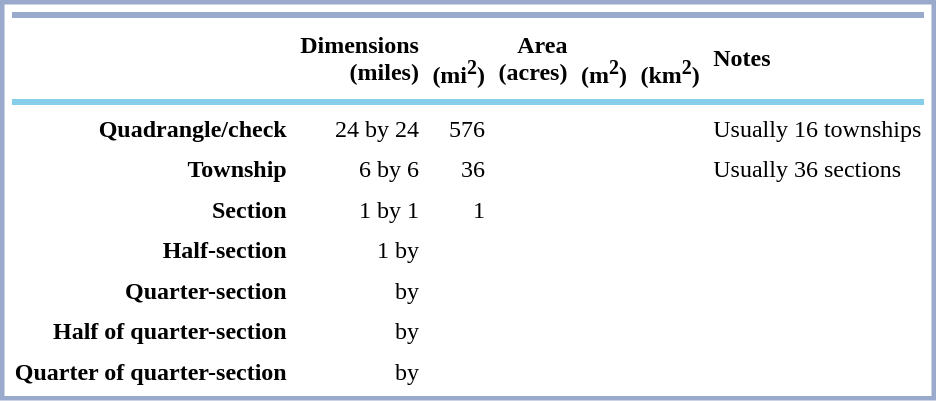<table cellpadding="2" cellspacing="5" style="margin:3px; border:3px solid #99aacc; margin:auto;">
<tr>
<th bgcolor="#99aacc" colspan="7"></th>
</tr>
<tr>
<th></th>
<th align="right">Dimensions<br>(miles)</th>
<th align="right"><br>(mi<sup>2</sup>)</th>
<th align="right">Area<br>(acres)</th>
<th align="right"><br>(m<sup>2</sup>)</th>
<th align="right"><br>(km<sup>2</sup>)</th>
<th align="left">Notes</th>
</tr>
<tr>
<th bgcolor="#87ceeb" colspan="7"></th>
</tr>
<tr valign="top">
<th align="right">Quadrangle/check</th>
<td align="right">24 by 24</td>
<td align="right">576</td>
<td align="right"></td>
<td></td>
<td align="right"></td>
<td>Usually 16 townships</td>
</tr>
<tr valign="top">
<th align="right">Township</th>
<td align="right">6 by 6</td>
<td align="right">36</td>
<td align="right"></td>
<td></td>
<td align="right"></td>
<td>Usually 36 sections</td>
</tr>
<tr valign="top">
<th align="right">Section</th>
<td align="right">1 by 1</td>
<td align="right">1</td>
<td align="right"></td>
<td></td>
<td align="right"></td>
</tr>
<tr valign="top">
<th align="right">Half-section</th>
<td align="right">1 by </td>
<td align="right"></td>
<td align="right"></td>
<td align="right"></td>
<td align="right"></td>
<td></td>
</tr>
<tr valign="top">
<th align="right">Quarter-section</th>
<td align="right"> by </td>
<td align="right"></td>
<td align="right"></td>
<td align="right"></td>
<td></td>
</tr>
<tr valign="top">
<th align="right">Half of quarter-section</th>
<td align="right"> by </td>
<td align="right"></td>
<td align="right"></td>
<td align="right"></td>
</tr>
<tr valign="top">
<th align="right">Quarter of quarter-section</th>
<td align="right"> by </td>
<td align="right"></td>
<td align="right"></td>
<td align="right"></td>
<td></td>
<td></td>
</tr>
</table>
